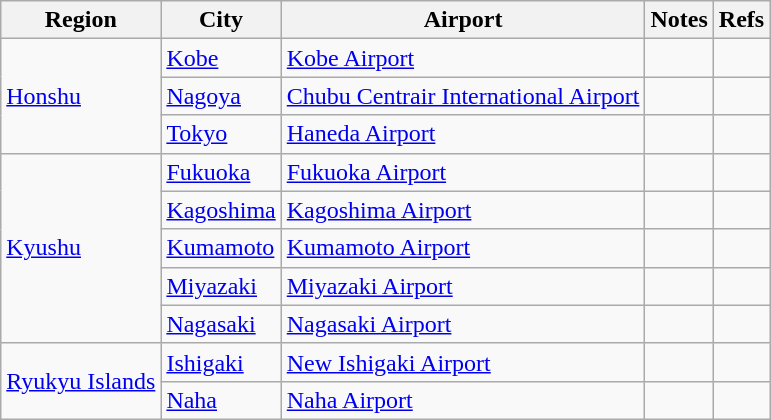<table class="sortable wikitable ">
<tr>
<th>Region</th>
<th>City</th>
<th>Airport</th>
<th>Notes</th>
<th class=unsortable>Refs</th>
</tr>
<tr>
<td rowspan=3><a href='#'>Honshu</a></td>
<td><a href='#'>Kobe</a></td>
<td><a href='#'>Kobe Airport</a></td>
<td></td>
<td align=center></td>
</tr>
<tr>
<td><a href='#'>Nagoya</a></td>
<td><a href='#'>Chubu Centrair International Airport</a></td>
<td></td>
<td align=center></td>
</tr>
<tr>
<td><a href='#'>Tokyo</a></td>
<td><a href='#'>Haneda Airport</a></td>
<td></td>
<td align=center></td>
</tr>
<tr>
<td rowspan=5><a href='#'>Kyushu</a></td>
<td><a href='#'>Fukuoka</a></td>
<td><a href='#'>Fukuoka Airport</a></td>
<td></td>
<td align=center></td>
</tr>
<tr>
<td><a href='#'>Kagoshima</a></td>
<td><a href='#'>Kagoshima Airport</a></td>
<td></td>
<td align=center></td>
</tr>
<tr>
<td><a href='#'>Kumamoto</a></td>
<td><a href='#'>Kumamoto Airport</a></td>
<td></td>
<td align=center></td>
</tr>
<tr>
<td><a href='#'>Miyazaki</a></td>
<td><a href='#'>Miyazaki Airport</a></td>
<td></td>
<td align=center></td>
</tr>
<tr>
<td><a href='#'>Nagasaki</a></td>
<td><a href='#'>Nagasaki Airport</a></td>
<td></td>
<td align=center></td>
</tr>
<tr>
<td rowspan=2><a href='#'>Ryukyu Islands</a></td>
<td><a href='#'>Ishigaki</a></td>
<td><a href='#'>New Ishigaki Airport</a></td>
<td></td>
<td align=center></td>
</tr>
<tr>
<td><a href='#'>Naha</a></td>
<td><a href='#'>Naha Airport</a></td>
<td></td>
<td align=center></td>
</tr>
</table>
